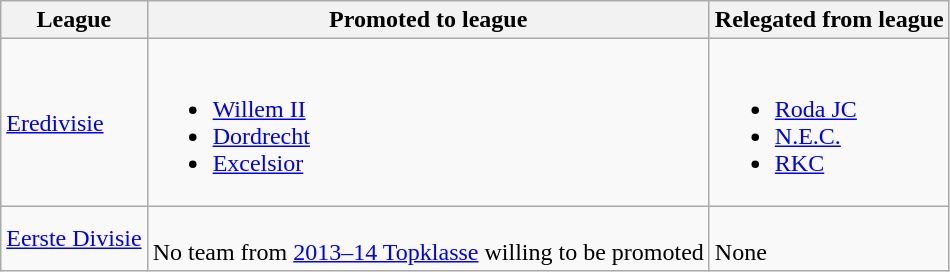<table class="wikitable">
<tr>
<th>League</th>
<th>Promoted to league</th>
<th>Relegated from league</th>
</tr>
<tr>
<td><a href='#'>Eredivisie</a></td>
<td><br><ul><li><a href='#'>Willem II</a></li><li><a href='#'>Dordrecht</a></li><li><a href='#'>Excelsior</a></li></ul></td>
<td><br><ul><li><a href='#'>Roda JC</a></li><li><a href='#'>N.E.C.</a></li><li><a href='#'>RKC</a></li></ul></td>
</tr>
<tr>
<td><a href='#'>Eerste Divisie</a></td>
<td><br>No team from <a href='#'>2013–14 Topklasse</a> willing to be promoted</td>
<td><br>None</td>
</tr>
</table>
